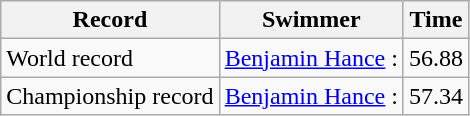<table class="wikitable">
<tr>
<th>Record</th>
<th>Swimmer</th>
<th>Time</th>
</tr>
<tr>
<td>World record</td>
<td> <a href='#'>Benjamin Hance</a> :</td>
<td>56.88</td>
</tr>
<tr>
<td>Championship record</td>
<td> <a href='#'>Benjamin Hance</a> :</td>
<td>57.34</td>
</tr>
</table>
